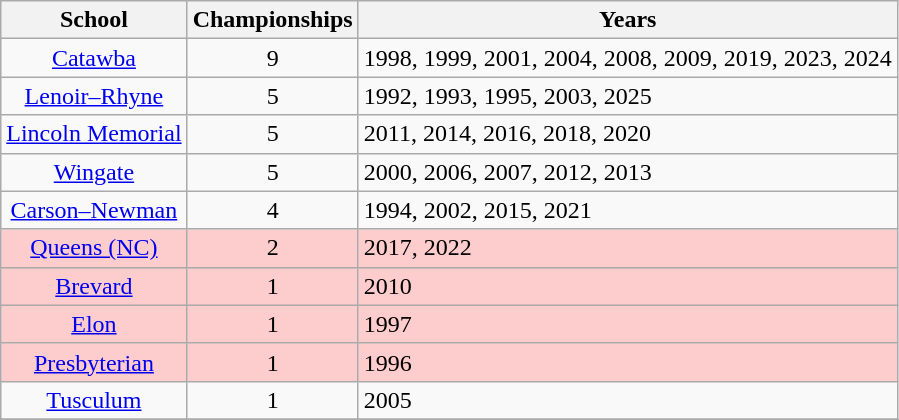<table class="wikitable sortable" style="text-align:center;">
<tr>
<th>School</th>
<th>Championships</th>
<th class=unsortable>Years</th>
</tr>
<tr>
<td><a href='#'>Catawba</a></td>
<td>9</td>
<td align=left>1998, 1999, 2001, 2004, 2008, 2009, 2019, 2023, 2024</td>
</tr>
<tr>
<td><a href='#'>Lenoir–Rhyne</a></td>
<td>5</td>
<td align=left>1992, 1993, 1995, 2003, 2025</td>
</tr>
<tr>
<td><a href='#'>Lincoln Memorial</a></td>
<td>5</td>
<td align=left>2011, 2014, 2016, 2018, 2020</td>
</tr>
<tr>
<td><a href='#'>Wingate</a></td>
<td>5</td>
<td align=left>2000, 2006, 2007, 2012, 2013</td>
</tr>
<tr>
<td><a href='#'>Carson–Newman</a></td>
<td>4</td>
<td align=left>1994, 2002, 2015, 2021</td>
</tr>
<tr bgcolor=#fdcccc>
<td><a href='#'>Queens (NC)</a></td>
<td>2</td>
<td align=left>2017, 2022</td>
</tr>
<tr bgcolor=#fdcccc>
<td><a href='#'>Brevard</a></td>
<td>1</td>
<td align=left>2010</td>
</tr>
<tr bgcolor=#fdcccc>
<td><a href='#'>Elon</a></td>
<td>1</td>
<td align=left>1997</td>
</tr>
<tr bgcolor=#fdcccc>
<td><a href='#'>Presbyterian</a></td>
<td>1</td>
<td align=left>1996</td>
</tr>
<tr>
<td><a href='#'>Tusculum</a></td>
<td>1</td>
<td align=left>2005</td>
</tr>
<tr bgcolor=#ffa0a0>
</tr>
</table>
